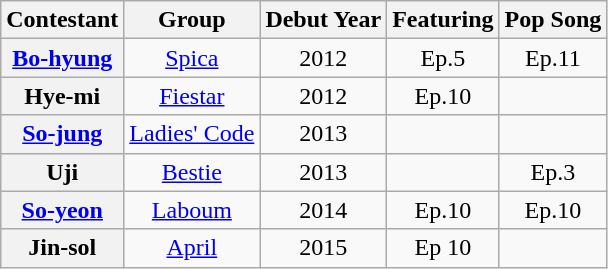<table class="wikitable plainrowheaders" style="text-align:center">
<tr>
<th scope="col">Contestant</th>
<th scope="col">Group</th>
<th scope="col">Debut Year</th>
<th scope="col">Featuring</th>
<th scope="col">Pop Song</th>
</tr>
<tr>
<th scope="row"><a href='#'>Bo-hyung</a></th>
<td><a href='#'>Spica</a></td>
<td>2012</td>
<td>Ep.5</td>
<td>Ep.11</td>
</tr>
<tr>
<th scope="row">Hye-mi</th>
<td><a href='#'>Fiestar</a></td>
<td>2012</td>
<td>Ep.10</td>
<td></td>
</tr>
<tr>
<th scope="row"><a href='#'>So-jung</a></th>
<td><a href='#'>Ladies' Code</a></td>
<td>2013</td>
<td></td>
<td></td>
</tr>
<tr>
<th scope="row">Uji</th>
<td><a href='#'>Bestie</a></td>
<td>2013</td>
<td></td>
<td>Ep.3</td>
</tr>
<tr>
<th scope="row"><a href='#'>So-yeon</a></th>
<td><a href='#'>Laboum</a></td>
<td>2014</td>
<td>Ep.10</td>
<td>Ep.10</td>
</tr>
<tr>
<th scope="row">Jin-sol</th>
<td><a href='#'>April</a></td>
<td>2015</td>
<td>Ep 10</td>
<td></td>
</tr>
</table>
